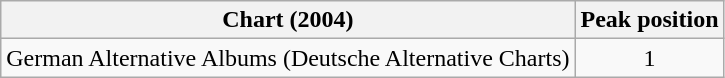<table class = "wikitable plainrowheaders sortable" border="1">
<tr>
<th>Chart (2004)</th>
<th>Peak position</th>
</tr>
<tr>
<td>German Alternative Albums (Deutsche Alternative Charts)</td>
<td align="center">1</td>
</tr>
</table>
